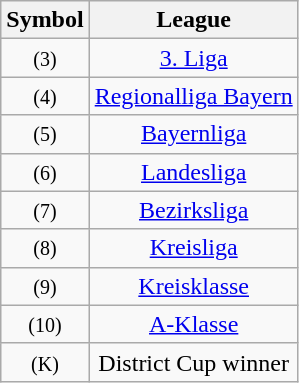<table class="wikitable" style="text-align: center">
<tr>
<th>Symbol</th>
<th>League</th>
</tr>
<tr>
<td><small>(3)</small></td>
<td><a href='#'>3. Liga</a></td>
</tr>
<tr>
<td><small>(4)</small></td>
<td><a href='#'>Regionalliga Bayern</a></td>
</tr>
<tr>
<td><small>(5)</small></td>
<td><a href='#'>Bayernliga</a></td>
</tr>
<tr>
<td><small>(6)</small></td>
<td><a href='#'>Landesliga</a></td>
</tr>
<tr>
<td><small>(7)</small></td>
<td><a href='#'>Bezirksliga</a></td>
</tr>
<tr>
<td><small>(8)</small></td>
<td><a href='#'>Kreisliga</a></td>
</tr>
<tr>
<td><small>(9)</small></td>
<td><a href='#'>Kreisklasse</a></td>
</tr>
<tr>
<td><small>(10)</small></td>
<td><a href='#'>A-Klasse</a></td>
</tr>
<tr>
<td><small>(K)</small></td>
<td>District Cup winner</td>
</tr>
</table>
